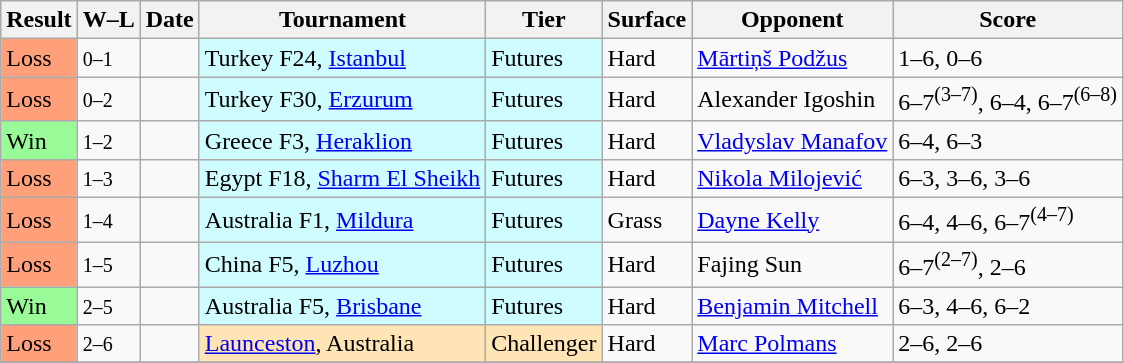<table class="sortable wikitable">
<tr>
<th>Result</th>
<th class="unsortable">W–L</th>
<th>Date</th>
<th>Tournament</th>
<th>Tier</th>
<th>Surface</th>
<th>Opponent</th>
<th class="unsortable">Score</th>
</tr>
<tr>
<td style="background:#ffa07a;">Loss</td>
<td><small>0–1</small></td>
<td></td>
<td style="background:#cffcff;">Turkey F24, <a href='#'>Istanbul</a></td>
<td style="background:#cffcff;">Futures</td>
<td>Hard</td>
<td> <a href='#'>Mārtiņš Podžus</a></td>
<td>1–6, 0–6</td>
</tr>
<tr>
<td style="background:#ffa07a;">Loss</td>
<td><small>0–2</small></td>
<td></td>
<td style="background:#cffcff;">Turkey F30, <a href='#'>Erzurum</a></td>
<td style="background:#cffcff;">Futures</td>
<td>Hard</td>
<td> Alexander Igoshin</td>
<td>6–7<sup>(3–7)</sup>, 6–4, 6–7<sup>(6–8)</sup></td>
</tr>
<tr>
<td style="background:#98fb98;">Win</td>
<td><small>1–2</small></td>
<td></td>
<td style="background:#cffcff;">Greece F3, <a href='#'>Heraklion</a></td>
<td style="background:#cffcff;">Futures</td>
<td>Hard</td>
<td> <a href='#'>Vladyslav Manafov</a></td>
<td>6–4, 6–3</td>
</tr>
<tr>
<td style="background:#ffa07a;">Loss</td>
<td><small>1–3</small></td>
<td></td>
<td style="background:#cffcff;">Egypt F18, <a href='#'>Sharm El Sheikh</a></td>
<td style="background:#cffcff;">Futures</td>
<td>Hard</td>
<td> <a href='#'>Nikola Milojević</a></td>
<td>6–3, 3–6, 3–6</td>
</tr>
<tr>
<td style="background:#ffa07a;">Loss</td>
<td><small>1–4</small></td>
<td></td>
<td style="background:#cffcff;">Australia F1, <a href='#'>Mildura</a></td>
<td style="background:#cffcff;">Futures</td>
<td>Grass</td>
<td> <a href='#'>Dayne Kelly</a></td>
<td>6–4, 4–6, 6–7<sup>(4–7)</sup></td>
</tr>
<tr>
<td style="background:#ffa07a;">Loss</td>
<td><small>1–5</small></td>
<td></td>
<td style="background:#cffcff;">China F5, <a href='#'>Luzhou</a></td>
<td style="background:#cffcff;">Futures</td>
<td>Hard</td>
<td> Fajing Sun</td>
<td>6–7<sup>(2–7)</sup>, 2–6</td>
</tr>
<tr>
<td style="background:#98fb98;">Win</td>
<td><small>2–5</small></td>
<td></td>
<td style="background:#cffcff;">Australia F5, <a href='#'>Brisbane</a></td>
<td style="background:#cffcff;">Futures</td>
<td>Hard</td>
<td> <a href='#'>Benjamin Mitchell</a></td>
<td>6–3, 4–6, 6–2</td>
</tr>
<tr>
<td style="background:#ffa07a;">Loss</td>
<td><small>2–6</small></td>
<td></td>
<td style="background:moccasin;"><a href='#'>Launceston</a>, Australia</td>
<td style="background:moccasin;">Challenger</td>
<td>Hard</td>
<td> <a href='#'>Marc Polmans</a></td>
<td>2–6, 2–6</td>
</tr>
<tr>
</tr>
</table>
